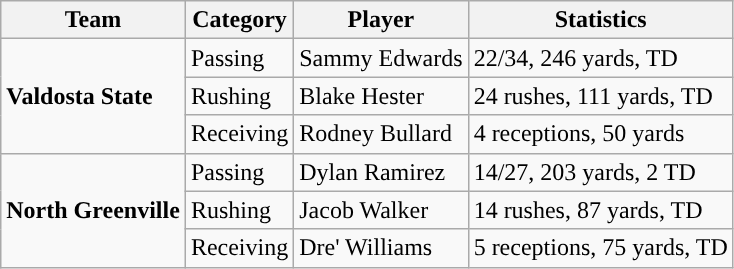<table class="wikitable" style="float: left;">
<tr>
<th>Team</th>
<th>Category</th>
<th>Player</th>
<th>Statistics</th>
</tr>
<tr>
<td rowspan=3><strong>Valdosta State</strong></td>
<td>Passing</td>
<td>Sammy Edwards</td>
<td>22/34, 246 yards, TD</td>
</tr>
<tr>
<td>Rushing</td>
<td>Blake Hester</td>
<td>24 rushes, 111 yards, TD</td>
</tr>
<tr>
<td>Receiving</td>
<td>Rodney Bullard</td>
<td>4 receptions, 50 yards</td>
</tr>
<tr>
<td rowspan=3><strong>North Greenville</strong></td>
<td>Passing</td>
<td>Dylan Ramirez</td>
<td>14/27, 203 yards, 2 TD</td>
</tr>
<tr>
<td>Rushing</td>
<td>Jacob Walker</td>
<td>14 rushes, 87 yards, TD</td>
</tr>
<tr>
<td>Receiving</td>
<td>Dre' Williams</td>
<td>5 receptions, 75 yards, TD</td>
</tr>
</table>
